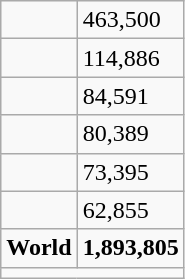<table class="wikitable floatright">
<tr>
<td></td>
<td>463,500</td>
</tr>
<tr>
<td></td>
<td>114,886</td>
</tr>
<tr>
<td></td>
<td>84,591</td>
</tr>
<tr>
<td></td>
<td>80,389</td>
</tr>
<tr>
<td></td>
<td>73,395</td>
</tr>
<tr>
<td></td>
<td>62,855</td>
</tr>
<tr>
<td><strong>World</strong></td>
<td><strong>1,893,805</strong></td>
</tr>
<tr>
<td colspan=2></td>
</tr>
</table>
